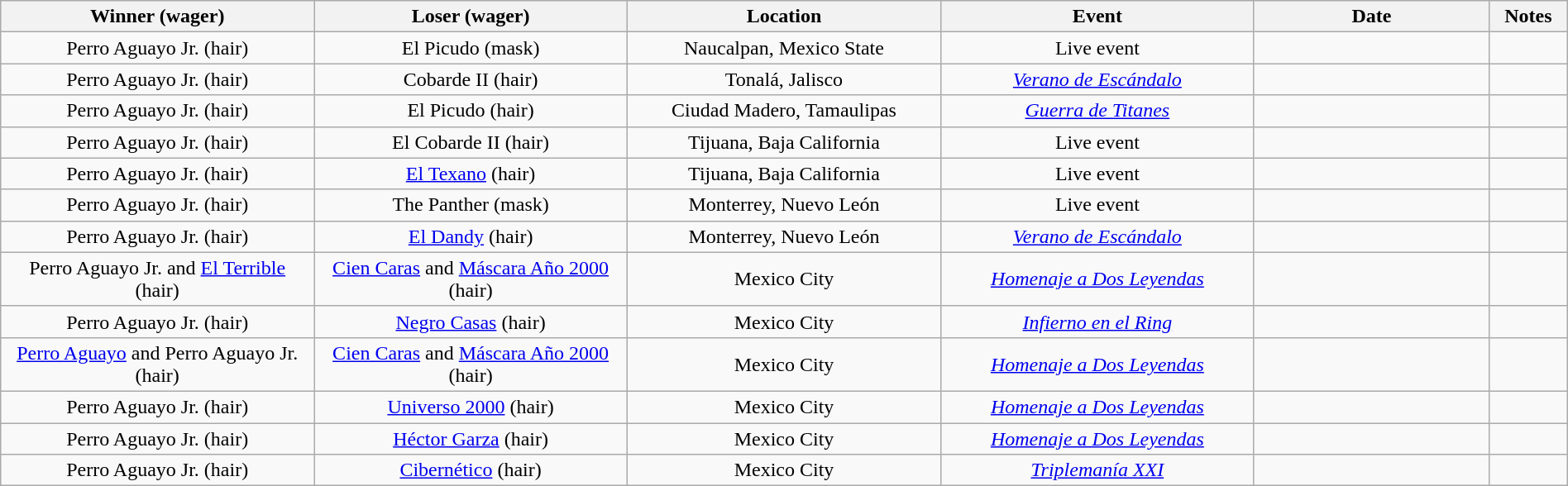<table class="wikitable sortable" width=100%  style="text-align: center">
<tr>
<th width=20% scope="col">Winner (wager)</th>
<th width=20% scope="col">Loser (wager)</th>
<th width=20% scope="col">Location</th>
<th width=20% scope="col">Event</th>
<th width=15% scope="col">Date</th>
<th class="unsortable" width=5% scope="col">Notes</th>
</tr>
<tr>
<td>Perro Aguayo Jr. (hair)</td>
<td>El Picudo (mask)</td>
<td>Naucalpan, Mexico State</td>
<td>Live event</td>
<td></td>
<td></td>
</tr>
<tr>
<td>Perro Aguayo Jr. (hair)</td>
<td>Cobarde II (hair)</td>
<td>Tonalá, Jalisco</td>
<td><em><a href='#'>Verano de Escándalo</a></em></td>
<td></td>
<td></td>
</tr>
<tr>
<td>Perro Aguayo Jr. (hair)</td>
<td>El Picudo (hair)</td>
<td>Ciudad Madero, Tamaulipas</td>
<td><em><a href='#'>Guerra de Titanes</a></em></td>
<td></td>
<td></td>
</tr>
<tr>
<td>Perro Aguayo Jr. (hair)</td>
<td>El Cobarde II (hair)</td>
<td>Tijuana, Baja California</td>
<td>Live event</td>
<td></td>
<td> </td>
</tr>
<tr>
<td>Perro Aguayo Jr. (hair)</td>
<td><a href='#'>El Texano</a> (hair)</td>
<td>Tijuana, Baja California</td>
<td>Live event</td>
<td></td>
<td></td>
</tr>
<tr>
<td>Perro Aguayo Jr. (hair)</td>
<td>The Panther (mask)</td>
<td>Monterrey, Nuevo León</td>
<td>Live event</td>
<td></td>
<td> </td>
</tr>
<tr>
<td>Perro Aguayo Jr. (hair)</td>
<td><a href='#'>El Dandy</a> (hair)</td>
<td>Monterrey, Nuevo León</td>
<td><em><a href='#'>Verano de Escándalo</a></em></td>
<td></td>
<td></td>
</tr>
<tr>
<td>Perro Aguayo Jr. and <a href='#'>El Terrible</a> (hair)</td>
<td><a href='#'>Cien Caras</a> and <a href='#'>Máscara Año 2000</a> (hair)</td>
<td>Mexico City</td>
<td><em><a href='#'>Homenaje a Dos Leyendas</a></em></td>
<td></td>
<td></td>
</tr>
<tr>
<td>Perro Aguayo Jr. (hair)</td>
<td><a href='#'>Negro Casas</a> (hair)</td>
<td>Mexico City</td>
<td><em><a href='#'>Infierno en el Ring</a></em></td>
<td></td>
<td></td>
</tr>
<tr>
<td><a href='#'>Perro Aguayo</a> and Perro Aguayo Jr. (hair)</td>
<td><a href='#'>Cien Caras</a> and <a href='#'>Máscara Año 2000</a> (hair)</td>
<td>Mexico City</td>
<td><em><a href='#'>Homenaje a Dos Leyendas</a></em></td>
<td></td>
<td></td>
</tr>
<tr>
<td>Perro Aguayo Jr. (hair)</td>
<td><a href='#'>Universo 2000</a> (hair)</td>
<td>Mexico City</td>
<td><em><a href='#'>Homenaje a Dos Leyendas</a></em></td>
<td></td>
<td></td>
</tr>
<tr>
<td>Perro Aguayo Jr. (hair)</td>
<td><a href='#'>Héctor Garza</a> (hair)</td>
<td>Mexico City</td>
<td><em><a href='#'>Homenaje a Dos Leyendas</a></em></td>
<td></td>
<td></td>
</tr>
<tr>
<td>Perro Aguayo Jr. (hair)</td>
<td><a href='#'>Cibernético</a> (hair)</td>
<td>Mexico City</td>
<td><em><a href='#'>Triplemanía XXI</a></em></td>
<td></td>
<td></td>
</tr>
</table>
